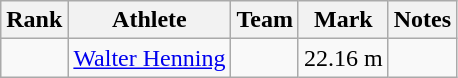<table class="wikitable sortable">
<tr>
<th>Rank</th>
<th>Athlete</th>
<th>Team</th>
<th>Mark</th>
<th>Notes</th>
</tr>
<tr>
<td align=center></td>
<td><a href='#'>Walter Henning</a></td>
<td></td>
<td>22.16 m</td>
<td></td>
</tr>
</table>
